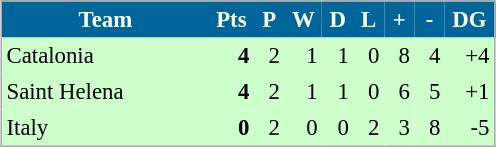<table align=center cellpadding="3" cellspacing="0" style="background: #f9f9f9; border: 1px #aaa solid; border-collapse: collapse; font-size: 95%;" width=330>
<tr bgcolor=#006699 style="color:white;">
<th width=34%>Team</th>
<th width=5%>Pts</th>
<th width=5%>P</th>
<th width=5%>W</th>
<th width=5%>D</th>
<th width=5%>L</th>
<th width=5%>+</th>
<th width=5%>-</th>
<th width=5%>DG</th>
</tr>
<tr align=right bgcolor=#ccffcc>
<td align=left> Catalonia</td>
<td><strong>4</strong></td>
<td>2</td>
<td>1</td>
<td>1</td>
<td>0</td>
<td>8</td>
<td>4</td>
<td>+4</td>
</tr>
<tr align=right bgcolor=#ccffcc>
<td align=left> Saint Helena</td>
<td><strong>4</strong></td>
<td>2</td>
<td>1</td>
<td>1</td>
<td>0</td>
<td>6</td>
<td>5</td>
<td>+1</td>
</tr>
<tr align=right bgcolor=#ccffcc>
<td align=left> Italy</td>
<td><strong>0</strong></td>
<td>2</td>
<td>0</td>
<td>0</td>
<td>2</td>
<td>3</td>
<td>8</td>
<td>-5</td>
</tr>
</table>
